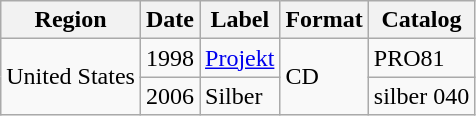<table class="wikitable">
<tr>
<th>Region</th>
<th>Date</th>
<th>Label</th>
<th>Format</th>
<th>Catalog</th>
</tr>
<tr>
<td rowspan="2">United States</td>
<td>1998</td>
<td><a href='#'>Projekt</a></td>
<td rowspan="2">CD</td>
<td>PRO81</td>
</tr>
<tr>
<td>2006</td>
<td>Silber</td>
<td>silber 040</td>
</tr>
</table>
